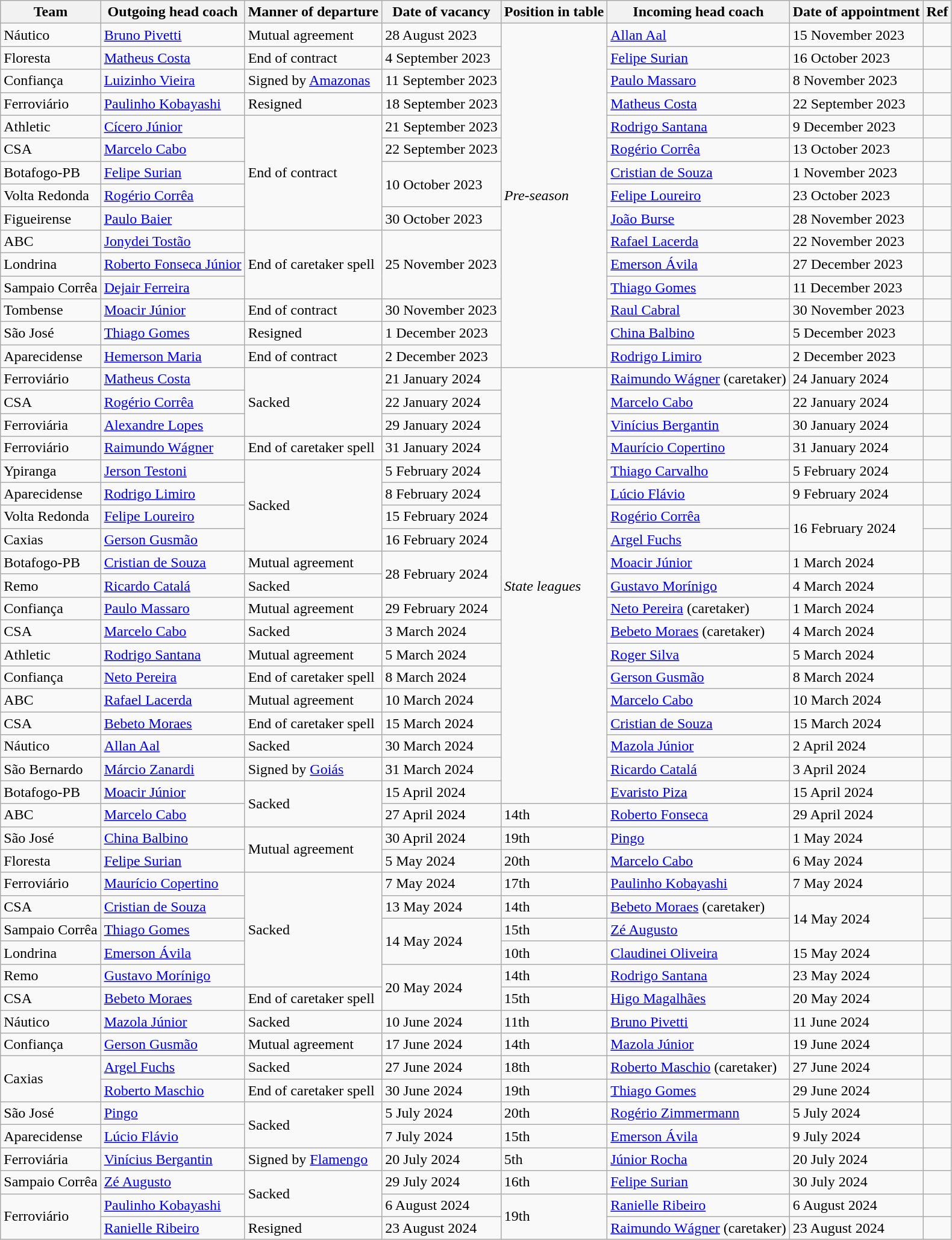<table class="wikitable sortable">
<tr>
<th>Team</th>
<th>Outgoing head coach</th>
<th>Manner of departure</th>
<th>Date of vacancy</th>
<th>Position in table</th>
<th>Incoming head coach</th>
<th>Date of appointment</th>
<th>Ref</th>
</tr>
<tr>
<td>Náutico</td>
<td> <a href='#'>Bruno Pivetti</a></td>
<td>Mutual agreement</td>
<td>28 August 2023</td>
<td rowspan=15><em>Pre-season</em></td>
<td> <a href='#'>Allan Aal</a></td>
<td>15 November 2023</td>
<td></td>
</tr>
<tr>
<td>Floresta</td>
<td> <a href='#'>Matheus Costa</a></td>
<td>End of contract</td>
<td>4 September 2023</td>
<td> <a href='#'>Felipe Surian</a></td>
<td>16 October 2023</td>
<td></td>
</tr>
<tr>
<td>Confiança</td>
<td> <a href='#'>Luizinho Vieira</a></td>
<td>Signed by <a href='#'>Amazonas</a></td>
<td>11 September 2023</td>
<td> <a href='#'>Paulo Massaro</a></td>
<td>8 November 2023</td>
<td></td>
</tr>
<tr>
<td>Ferroviário</td>
<td> <a href='#'>Paulinho Kobayashi</a></td>
<td>Resigned</td>
<td>18 September 2023</td>
<td> <a href='#'>Matheus Costa</a></td>
<td>22 September 2023</td>
<td></td>
</tr>
<tr>
<td>Athletic</td>
<td> <a href='#'>Cícero Júnior</a></td>
<td rowspan=5>End of contract</td>
<td>21 September 2023</td>
<td> <a href='#'>Rodrigo Santana</a></td>
<td>9 December 2023</td>
<td></td>
</tr>
<tr>
<td>CSA</td>
<td> <a href='#'>Marcelo Cabo</a></td>
<td>22 September 2023</td>
<td> <a href='#'>Rogério Corrêa</a></td>
<td>13 October 2023</td>
<td></td>
</tr>
<tr>
<td>Botafogo-PB</td>
<td> <a href='#'>Felipe Surian</a></td>
<td rowspan=2>10 October 2023</td>
<td> <a href='#'>Cristian de Souza</a></td>
<td>1 November 2023</td>
<td></td>
</tr>
<tr>
<td>Volta Redonda</td>
<td> <a href='#'>Rogério Corrêa</a></td>
<td> <a href='#'>Felipe Loureiro</a></td>
<td>23 October 2023</td>
<td></td>
</tr>
<tr>
<td>Figueirense</td>
<td> <a href='#'>Paulo Baier</a></td>
<td>30 October 2023</td>
<td> <a href='#'>João Burse</a></td>
<td>28 November 2023</td>
<td></td>
</tr>
<tr>
<td>ABC</td>
<td> <a href='#'>Jonydei Tostão</a></td>
<td rowspan=3>End of caretaker spell</td>
<td rowspan=3>25 November 2023</td>
<td> <a href='#'>Rafael Lacerda</a></td>
<td>22 November 2023</td>
<td></td>
</tr>
<tr>
<td>Londrina</td>
<td> <a href='#'>Roberto Fonseca Júnior</a></td>
<td> <a href='#'>Emerson Ávila</a></td>
<td>27 December 2023</td>
<td></td>
</tr>
<tr>
<td>Sampaio Corrêa</td>
<td> <a href='#'>Dejair Ferreira</a></td>
<td> <a href='#'>Thiago Gomes</a></td>
<td>11 December 2023</td>
<td></td>
</tr>
<tr>
<td>Tombense</td>
<td> <a href='#'>Moacir Júnior</a></td>
<td>End of contract</td>
<td>30 November 2023</td>
<td> <a href='#'>Raul Cabral</a></td>
<td>30 November 2023</td>
<td></td>
</tr>
<tr>
<td>São José</td>
<td> <a href='#'>Thiago Gomes</a></td>
<td>Resigned</td>
<td>1 December 2023</td>
<td> <a href='#'>China Balbino</a></td>
<td>5 December 2023</td>
<td></td>
</tr>
<tr>
<td>Aparecidense</td>
<td> <a href='#'>Hemerson Maria</a></td>
<td>End of contract</td>
<td>2 December 2023</td>
<td> <a href='#'>Rodrigo Limiro</a></td>
<td>2 December 2023</td>
<td></td>
</tr>
<tr>
<td>Ferroviário</td>
<td> <a href='#'>Matheus Costa</a></td>
<td rowspan=3>Sacked</td>
<td>21 January 2024</td>
<td rowspan=19><em>State leagues</em></td>
<td> <a href='#'>Raimundo Wágner</a> (caretaker)</td>
<td>24 January 2024</td>
<td></td>
</tr>
<tr>
<td>CSA</td>
<td> <a href='#'>Rogério Corrêa</a></td>
<td>22 January 2024</td>
<td> <a href='#'>Marcelo Cabo</a></td>
<td>22 January 2024</td>
<td></td>
</tr>
<tr>
<td>Ferroviária</td>
<td> <a href='#'>Alexandre Lopes</a></td>
<td>29 January 2024</td>
<td> <a href='#'>Vinícius Bergantin</a></td>
<td>30 January 2024</td>
<td></td>
</tr>
<tr>
<td>Ferroviário</td>
<td> <a href='#'>Raimundo Wágner</a></td>
<td>End of caretaker spell</td>
<td>31 January 2024</td>
<td> <a href='#'>Maurício Copertino</a></td>
<td>31 January 2024</td>
<td></td>
</tr>
<tr>
<td>Ypiranga</td>
<td> <a href='#'>Jerson Testoni</a></td>
<td rowspan=4>Sacked</td>
<td>5 February 2024</td>
<td> <a href='#'>Thiago Carvalho</a></td>
<td>5 February 2024</td>
<td></td>
</tr>
<tr>
<td>Aparecidense</td>
<td> <a href='#'>Rodrigo Limiro</a></td>
<td>8 February 2024</td>
<td> <a href='#'>Lúcio Flávio</a></td>
<td>9 February 2024</td>
<td></td>
</tr>
<tr>
<td>Volta Redonda</td>
<td> <a href='#'>Felipe Loureiro</a></td>
<td>15 February 2024</td>
<td> <a href='#'>Rogério Corrêa</a></td>
<td rowspan=2>16 February 2024</td>
<td></td>
</tr>
<tr>
<td>Caxias</td>
<td> <a href='#'>Gerson Gusmão</a></td>
<td>16 February 2024</td>
<td> <a href='#'>Argel Fuchs</a></td>
<td></td>
</tr>
<tr>
<td>Botafogo-PB</td>
<td> <a href='#'>Cristian de Souza</a></td>
<td>Mutual agreement</td>
<td rowspan=2>28 February 2024</td>
<td> <a href='#'>Moacir Júnior</a></td>
<td>1 March 2024</td>
<td></td>
</tr>
<tr>
<td>Remo</td>
<td> <a href='#'>Ricardo Catalá</a></td>
<td>Sacked</td>
<td> <a href='#'>Gustavo Morínigo</a></td>
<td>4 March 2024</td>
<td></td>
</tr>
<tr>
<td>Confiança</td>
<td> <a href='#'>Paulo Massaro</a></td>
<td>Mutual agreement</td>
<td>29 February 2024</td>
<td> <a href='#'>Neto Pereira</a> (caretaker)</td>
<td>1 March 2024</td>
<td></td>
</tr>
<tr>
<td>CSA</td>
<td> <a href='#'>Marcelo Cabo</a></td>
<td>Sacked</td>
<td>3 March 2024</td>
<td> <a href='#'>Bebeto Moraes</a> (caretaker)</td>
<td>4 March 2024</td>
<td></td>
</tr>
<tr>
<td>Athletic</td>
<td> <a href='#'>Rodrigo Santana</a></td>
<td>Mutual agreement</td>
<td>5 March 2024</td>
<td> <a href='#'>Roger Silva</a></td>
<td>5 March 2024</td>
<td></td>
</tr>
<tr>
<td>Confiança</td>
<td> <a href='#'>Neto Pereira</a></td>
<td>End of caretaker spell</td>
<td>8 March 2024</td>
<td> <a href='#'>Gerson Gusmão</a></td>
<td>8 March 2024</td>
<td></td>
</tr>
<tr>
<td>ABC</td>
<td> <a href='#'>Rafael Lacerda</a></td>
<td>Mutual agreement</td>
<td>10 March 2024</td>
<td> <a href='#'>Marcelo Cabo</a></td>
<td>10 March 2024</td>
<td></td>
</tr>
<tr>
<td>CSA</td>
<td> <a href='#'>Bebeto Moraes</a></td>
<td>End of caretaker spell</td>
<td>15 March 2024</td>
<td> <a href='#'>Cristian de Souza</a></td>
<td>15 March 2024</td>
<td></td>
</tr>
<tr>
<td>Náutico</td>
<td> <a href='#'>Allan Aal</a></td>
<td>Sacked</td>
<td>30 March 2024</td>
<td> <a href='#'>Mazola Júnior</a></td>
<td>2 April 2024</td>
<td></td>
</tr>
<tr>
<td>São Bernardo</td>
<td> <a href='#'>Márcio Zanardi</a></td>
<td>Signed by <a href='#'>Goiás</a></td>
<td>31 March 2024</td>
<td> <a href='#'>Ricardo Catalá</a></td>
<td>3 April 2024</td>
<td></td>
</tr>
<tr>
<td>Botafogo-PB</td>
<td> <a href='#'>Moacir Júnior</a></td>
<td rowspan="2">Sacked</td>
<td>15 April 2024</td>
<td> <a href='#'>Evaristo Piza</a></td>
<td>15 April 2024</td>
<td></td>
</tr>
<tr>
<td>ABC</td>
<td> <a href='#'>Marcelo Cabo</a></td>
<td>27 April 2024</td>
<td>14th</td>
<td> <a href='#'>Roberto Fonseca</a></td>
<td>29 April 2024</td>
<td></td>
</tr>
<tr>
<td>São José</td>
<td> <a href='#'>China Balbino</a></td>
<td rowspan="2">Mutual agreement</td>
<td>30 April 2024</td>
<td>19th</td>
<td> <a href='#'>Pingo</a></td>
<td>1 May 2024</td>
<td></td>
</tr>
<tr>
<td>Floresta</td>
<td> <a href='#'>Felipe Surian</a></td>
<td>5 May 2024</td>
<td>20th</td>
<td> <a href='#'>Marcelo Cabo</a></td>
<td>6 May 2024</td>
<td></td>
</tr>
<tr>
<td>Ferroviário</td>
<td> <a href='#'>Maurício Copertino</a></td>
<td rowspan="5">Sacked</td>
<td>7 May 2024</td>
<td>17th</td>
<td> <a href='#'>Paulinho Kobayashi</a></td>
<td>7 May 2024</td>
<td></td>
</tr>
<tr>
<td>CSA</td>
<td> <a href='#'>Cristian de Souza</a></td>
<td>13 May 2024</td>
<td>14th</td>
<td> <a href='#'>Bebeto Moraes</a> (caretaker)</td>
<td rowspan="2">14 May 2024</td>
<td></td>
</tr>
<tr>
<td>Sampaio Corrêa</td>
<td> <a href='#'>Thiago Gomes</a></td>
<td rowspan="2">14 May 2024</td>
<td>15th</td>
<td> <a href='#'>Zé Augusto</a></td>
<td></td>
</tr>
<tr>
<td>Londrina</td>
<td> <a href='#'>Emerson Ávila</a></td>
<td>10th</td>
<td> <a href='#'>Claudinei Oliveira</a></td>
<td>15 May 2024</td>
<td></td>
</tr>
<tr>
<td>Remo</td>
<td> <a href='#'>Gustavo Morínigo</a></td>
<td rowspan="2">20 May 2024</td>
<td>14th</td>
<td> <a href='#'>Rodrigo Santana</a></td>
<td>23 May 2024</td>
<td></td>
</tr>
<tr>
<td>CSA</td>
<td> <a href='#'>Bebeto Moraes</a></td>
<td>End of caretaker spell</td>
<td>15th</td>
<td> <a href='#'>Higo Magalhães</a></td>
<td>20 May 2024</td>
<td></td>
</tr>
<tr>
<td>Náutico</td>
<td> <a href='#'>Mazola Júnior</a></td>
<td>Sacked</td>
<td>10 June 2024</td>
<td>11th</td>
<td> <a href='#'>Bruno Pivetti</a></td>
<td>11 June 2024</td>
<td></td>
</tr>
<tr>
<td>Confiança</td>
<td> <a href='#'>Gerson Gusmão</a></td>
<td>Mutual agreement</td>
<td>17 June 2024</td>
<td>14th</td>
<td> <a href='#'>Mazola Júnior</a></td>
<td>19 June 2024</td>
<td></td>
</tr>
<tr>
<td rowspan="2">Caxias</td>
<td> <a href='#'>Argel Fuchs</a></td>
<td>Sacked</td>
<td>27 June 2024</td>
<td>18th</td>
<td> <a href='#'>Roberto Maschio</a> (caretaker)</td>
<td>27 June 2024</td>
<td></td>
</tr>
<tr>
<td> <a href='#'>Roberto Maschio</a></td>
<td>End of caretaker spell</td>
<td>30 June 2024</td>
<td>19th</td>
<td> <a href='#'>Thiago Gomes</a></td>
<td>29 June 2024</td>
<td></td>
</tr>
<tr>
<td>São José</td>
<td> <a href='#'>Pingo</a></td>
<td rowspan="2">Sacked</td>
<td>5 July 2024</td>
<td>20th</td>
<td> <a href='#'>Rogério Zimmermann</a></td>
<td>5 July 2024</td>
<td></td>
</tr>
<tr>
<td>Aparecidense</td>
<td> <a href='#'>Lúcio Flávio</a></td>
<td>7 July 2024</td>
<td>15th</td>
<td> <a href='#'>Emerson Ávila</a></td>
<td>9 July 2024</td>
<td></td>
</tr>
<tr>
<td>Ferroviária</td>
<td> <a href='#'>Vinícius Bergantin</a></td>
<td>Signed by <a href='#'>Flamengo</a></td>
<td>20 July 2024</td>
<td>5th</td>
<td> <a href='#'>Júnior Rocha</a></td>
<td>20 July 2024</td>
<td></td>
</tr>
<tr>
<td>Sampaio Corrêa</td>
<td> <a href='#'>Zé Augusto</a></td>
<td rowspan="2">Sacked</td>
<td>29 July 2024</td>
<td>16th</td>
<td> <a href='#'>Felipe Surian</a></td>
<td>30 July 2024</td>
<td></td>
</tr>
<tr>
<td rowspan="2">Ferroviário</td>
<td> <a href='#'>Paulinho Kobayashi</a></td>
<td>6 August 2024</td>
<td rowspan="2">19th</td>
<td> <a href='#'>Ranielle Ribeiro</a></td>
<td>6 August 2024</td>
<td></td>
</tr>
<tr>
<td> <a href='#'>Ranielle Ribeiro</a></td>
<td>Resigned</td>
<td>23 August 2024</td>
<td> <a href='#'>Raimundo Wágner</a> (caretaker)</td>
<td>23 August 2024</td>
<td></td>
</tr>
</table>
